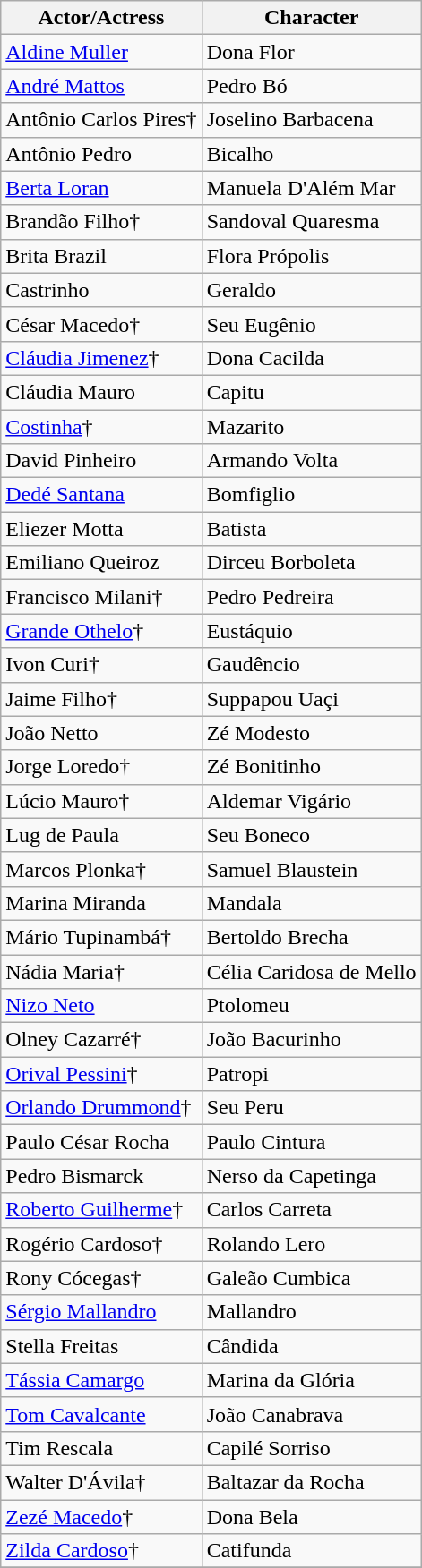<table class="wikitable">
<tr>
<th>Actor/Actress</th>
<th>Character</th>
</tr>
<tr>
<td><a href='#'>Aldine Muller</a></td>
<td>Dona Flor</td>
</tr>
<tr>
<td><a href='#'>André Mattos</a></td>
<td>Pedro Bó</td>
</tr>
<tr>
<td>Antônio Carlos Pires†</td>
<td>Joselino Barbacena</td>
</tr>
<tr>
<td>Antônio Pedro</td>
<td>Bicalho</td>
</tr>
<tr>
<td><a href='#'>Berta Loran</a></td>
<td>Manuela D'Além Mar</td>
</tr>
<tr>
<td>Brandão Filho†</td>
<td>Sandoval Quaresma</td>
</tr>
<tr>
<td>Brita Brazil</td>
<td>Flora Própolis</td>
</tr>
<tr>
<td>Castrinho</td>
<td>Geraldo</td>
</tr>
<tr>
<td>César Macedo†</td>
<td>Seu Eugênio</td>
</tr>
<tr>
<td><a href='#'>Cláudia Jimenez</a>†</td>
<td>Dona Cacilda</td>
</tr>
<tr>
<td>Cláudia Mauro</td>
<td>Capitu</td>
</tr>
<tr>
<td><a href='#'>Costinha</a>†</td>
<td>Mazarito</td>
</tr>
<tr>
<td>David Pinheiro</td>
<td>Armando Volta</td>
</tr>
<tr>
<td><a href='#'>Dedé Santana</a></td>
<td>Bomfiglio</td>
</tr>
<tr>
<td>Eliezer Motta</td>
<td>Batista</td>
</tr>
<tr>
<td>Emiliano Queiroz</td>
<td>Dirceu Borboleta</td>
</tr>
<tr>
<td>Francisco Milani†</td>
<td>Pedro Pedreira</td>
</tr>
<tr>
<td><a href='#'>Grande Othelo</a>†</td>
<td>Eustáquio</td>
</tr>
<tr>
<td>Ivon Curi†</td>
<td>Gaudêncio</td>
</tr>
<tr>
<td>Jaime Filho†</td>
<td>Suppapou Uaçi</td>
</tr>
<tr>
<td>João Netto</td>
<td>Zé Modesto</td>
</tr>
<tr>
<td>Jorge Loredo†</td>
<td>Zé Bonitinho</td>
</tr>
<tr>
<td>Lúcio Mauro†</td>
<td>Aldemar Vigário</td>
</tr>
<tr>
<td>Lug de Paula</td>
<td>Seu Boneco</td>
</tr>
<tr>
<td>Marcos Plonka†</td>
<td>Samuel Blaustein</td>
</tr>
<tr>
<td>Marina Miranda</td>
<td>Mandala</td>
</tr>
<tr>
<td>Mário Tupinambá†</td>
<td>Bertoldo Brecha</td>
</tr>
<tr>
<td>Nádia Maria†</td>
<td>Célia Caridosa de Mello</td>
</tr>
<tr>
<td><a href='#'>Nizo Neto</a></td>
<td>Ptolomeu</td>
</tr>
<tr>
<td>Olney Cazarré†</td>
<td>João Bacurinho</td>
</tr>
<tr>
<td><a href='#'>Orival Pessini</a>†</td>
<td>Patropi</td>
</tr>
<tr>
<td><a href='#'>Orlando Drummond</a>†</td>
<td>Seu Peru</td>
</tr>
<tr>
<td>Paulo César Rocha</td>
<td>Paulo Cintura</td>
</tr>
<tr>
<td>Pedro Bismarck</td>
<td>Nerso da Capetinga</td>
</tr>
<tr>
<td><a href='#'>Roberto Guilherme</a>†</td>
<td>Carlos Carreta</td>
</tr>
<tr>
<td>Rogério Cardoso†</td>
<td>Rolando Lero</td>
</tr>
<tr>
<td>Rony Cócegas†</td>
<td>Galeão Cumbica</td>
</tr>
<tr>
<td><a href='#'>Sérgio Mallandro</a></td>
<td>Mallandro</td>
</tr>
<tr>
<td>Stella Freitas</td>
<td>Cândida</td>
</tr>
<tr>
<td><a href='#'>Tássia Camargo</a></td>
<td>Marina da Glória</td>
</tr>
<tr>
<td><a href='#'>Tom Cavalcante</a></td>
<td>João Canabrava</td>
</tr>
<tr>
<td>Tim Rescala</td>
<td>Capilé Sorriso</td>
</tr>
<tr>
<td>Walter D'Ávila†</td>
<td>Baltazar da Rocha</td>
</tr>
<tr>
<td><a href='#'>Zezé Macedo</a>†</td>
<td>Dona Bela</td>
</tr>
<tr>
<td><a href='#'>Zilda Cardoso</a>†</td>
<td>Catifunda</td>
</tr>
<tr>
</tr>
</table>
